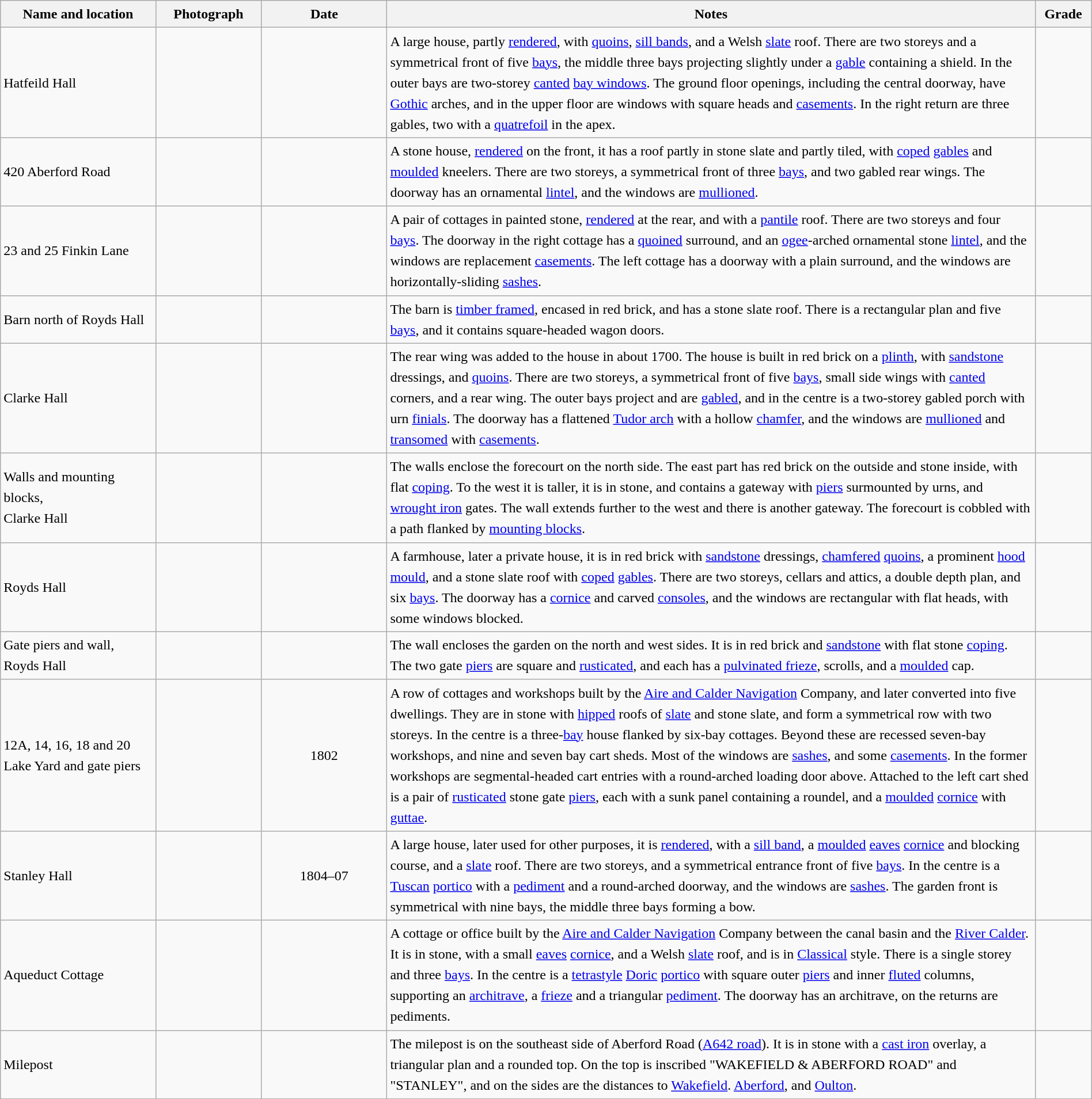<table class="wikitable sortable plainrowheaders" style="width:100%; border:0; text-align:left; line-height:150%;">
<tr>
<th scope="col"  style="width:150px">Name and location</th>
<th scope="col"  style="width:100px" class="unsortable">Photograph</th>
<th scope="col"  style="width:120px">Date</th>
<th scope="col"  style="width:650px" class="unsortable">Notes</th>
<th scope="col"  style="width:50px">Grade</th>
</tr>
<tr>
<td>Hatfeild Hall<br><small></small></td>
<td></td>
<td align="center"></td>
<td>A large house, partly <a href='#'>rendered</a>, with <a href='#'>quoins</a>, <a href='#'>sill bands</a>, and a Welsh <a href='#'>slate</a> roof.  There are two storeys and a symmetrical front of five <a href='#'>bays</a>, the middle three bays projecting slightly under a <a href='#'>gable</a> containing a shield.  In the outer bays are two-storey <a href='#'>canted</a> <a href='#'>bay windows</a>.  The ground floor openings, including the central doorway, have <a href='#'>Gothic</a> arches, and in the upper floor are windows with square heads and <a href='#'>casements</a>. In the right return are three gables, two with a <a href='#'>quatrefoil</a> in the apex.</td>
<td align="center" ></td>
</tr>
<tr>
<td>420 Aberford Road<br><small></small></td>
<td></td>
<td align="center"></td>
<td>A stone house, <a href='#'>rendered</a> on the front, it has a roof partly in stone slate and partly tiled, with <a href='#'>coped</a> <a href='#'>gables</a> and <a href='#'>moulded</a> kneelers.  There are two storeys, a symmetrical front of three <a href='#'>bays</a>, and two gabled rear wings.  The doorway has an ornamental <a href='#'>lintel</a>, and the windows are <a href='#'>mullioned</a>.</td>
<td align="center" ></td>
</tr>
<tr>
<td>23 and 25 Finkin Lane<br><small></small></td>
<td></td>
<td align="center"></td>
<td>A pair of cottages in painted stone, <a href='#'>rendered</a> at the rear, and with a <a href='#'>pantile</a> roof.  There are two storeys and four <a href='#'>bays</a>.  The doorway in the right cottage has a <a href='#'>quoined</a> surround, and an <a href='#'>ogee</a>-arched ornamental stone <a href='#'>lintel</a>, and the windows are replacement <a href='#'>casements</a>.  The left cottage has a doorway with a plain surround, and the windows are horizontally-sliding <a href='#'>sashes</a>.</td>
<td align="center" ></td>
</tr>
<tr>
<td>Barn north of Royds Hall<br><small></small></td>
<td></td>
<td align="center"></td>
<td>The barn is <a href='#'>timber framed</a>, encased in red brick, and has a stone slate roof.  There is a rectangular plan and five <a href='#'>bays</a>, and it contains square-headed wagon doors.</td>
<td align="center" ></td>
</tr>
<tr>
<td>Clarke Hall<br><small></small></td>
<td></td>
<td align="center"></td>
<td>The rear wing was added to the house in about 1700.  The house is built in red brick on a <a href='#'>plinth</a>, with <a href='#'>sandstone</a> dressings, and <a href='#'>quoins</a>.  There are two storeys, a symmetrical front of five <a href='#'>bays</a>, small side wings with <a href='#'>canted</a> corners, and a rear wing.  The outer bays project and are <a href='#'>gabled</a>, and in the centre is a two-storey gabled porch with urn <a href='#'>finials</a>.  The doorway has a flattened <a href='#'>Tudor arch</a> with a hollow <a href='#'>chamfer</a>, and the windows are <a href='#'>mullioned</a> and <a href='#'>transomed</a> with <a href='#'>casements</a>.</td>
<td align="center" ></td>
</tr>
<tr>
<td>Walls and mounting blocks,<br>Clarke Hall<br><small></small></td>
<td></td>
<td align="center"></td>
<td>The walls enclose the forecourt on the north side.  The east part has red brick on the outside and stone inside, with flat <a href='#'>coping</a>.  To the west it is taller, it is in stone, and contains a gateway with <a href='#'>piers</a> surmounted by urns, and <a href='#'>wrought iron</a> gates.  The wall extends further to the west and there is another gateway.  The forecourt is cobbled with a path flanked by <a href='#'>mounting blocks</a>.</td>
<td align="center" ></td>
</tr>
<tr>
<td>Royds Hall<br><small></small></td>
<td></td>
<td align="center"></td>
<td>A farmhouse, later a private house, it is in red brick with <a href='#'>sandstone</a> dressings, <a href='#'>chamfered</a> <a href='#'>quoins</a>, a prominent <a href='#'>hood mould</a>, and a stone slate roof with <a href='#'>coped</a> <a href='#'>gables</a>.  There are two storeys, cellars and attics, a double depth plan, and six <a href='#'>bays</a>.  The doorway has a <a href='#'>cornice</a> and carved <a href='#'>consoles</a>, and the windows are rectangular with flat heads, with some windows blocked.</td>
<td align="center" ></td>
</tr>
<tr>
<td>Gate piers and wall, Royds Hall<br><small></small></td>
<td></td>
<td align="center"></td>
<td>The wall encloses the garden on the north and west sides.  It is in red brick and <a href='#'>sandstone</a> with flat stone <a href='#'>coping</a>.  The two gate <a href='#'>piers</a> are square and <a href='#'>rusticated</a>, and each has a <a href='#'>pulvinated frieze</a>, scrolls, and a <a href='#'>moulded</a> cap.</td>
<td align="center" ></td>
</tr>
<tr>
<td>12A, 14, 16, 18 and 20 Lake Yard and gate piers<br><small></small></td>
<td></td>
<td align="center">1802</td>
<td>A row of cottages and workshops built by the <a href='#'>Aire and Calder Navigation</a> Company, and later converted into five dwellings.  They are in stone with <a href='#'>hipped</a> roofs of <a href='#'>slate</a> and stone slate, and form a symmetrical row with two storeys.  In the centre is a three-<a href='#'>bay</a> house flanked by six-bay cottages.  Beyond these are recessed seven-bay workshops, and nine and seven bay cart sheds.  Most of the windows are <a href='#'>sashes</a>, and some <a href='#'>casements</a>.  In the former workshops are segmental-headed cart entries with a round-arched loading door above.  Attached to the left cart shed is a pair of <a href='#'>rusticated</a> stone gate <a href='#'>piers</a>, each with a sunk panel containing a roundel, and a <a href='#'>moulded</a> <a href='#'>cornice</a> with <a href='#'>guttae</a>.</td>
<td align="center" ></td>
</tr>
<tr>
<td>Stanley Hall<br><small></small></td>
<td></td>
<td align="center">1804–07</td>
<td>A large house, later used for other purposes, it is <a href='#'>rendered</a>, with a <a href='#'>sill band</a>, a <a href='#'>moulded</a> <a href='#'>eaves</a> <a href='#'>cornice</a> and blocking course, and a <a href='#'>slate</a> roof.  There are two storeys, and a symmetrical entrance front of five <a href='#'>bays</a>.  In the centre is a <a href='#'>Tuscan</a> <a href='#'>portico</a> with a <a href='#'>pediment</a> and a round-arched doorway, and the windows  are <a href='#'>sashes</a>.  The garden front is symmetrical with nine bays, the middle three bays forming a bow.</td>
<td align="center" ></td>
</tr>
<tr>
<td>Aqueduct Cottage<br><small></small></td>
<td></td>
<td align="center"></td>
<td>A cottage or office built by the <a href='#'>Aire and Calder Navigation</a> Company between the canal basin and the <a href='#'>River Calder</a>.  It is in stone, with a small <a href='#'>eaves</a> <a href='#'>cornice</a>, and a Welsh <a href='#'>slate</a> roof, and is in <a href='#'>Classical</a> style.  There is a single storey and three <a href='#'>bays</a>.  In the centre is a <a href='#'>tetrastyle</a> <a href='#'>Doric</a> <a href='#'>portico</a> with square outer <a href='#'>piers</a> and inner <a href='#'>fluted</a> columns, supporting an <a href='#'>architrave</a>, a <a href='#'>frieze</a> and a triangular <a href='#'>pediment</a>.  The doorway has an architrave, on the returns are pediments.</td>
<td align="center" ></td>
</tr>
<tr>
<td>Milepost<br><small></small></td>
<td></td>
<td align="center"></td>
<td>The milepost is on the southeast side of Aberford Road (<a href='#'>A642 road</a>).  It is in stone with a <a href='#'>cast iron</a> overlay, a triangular plan and a rounded top.  On the top is inscribed "WAKEFIELD & ABERFORD ROAD" and "STANLEY", and on the sides are the distances to <a href='#'>Wakefield</a>. <a href='#'>Aberford</a>, and <a href='#'>Oulton</a>.</td>
<td align="center" ></td>
</tr>
<tr>
</tr>
</table>
